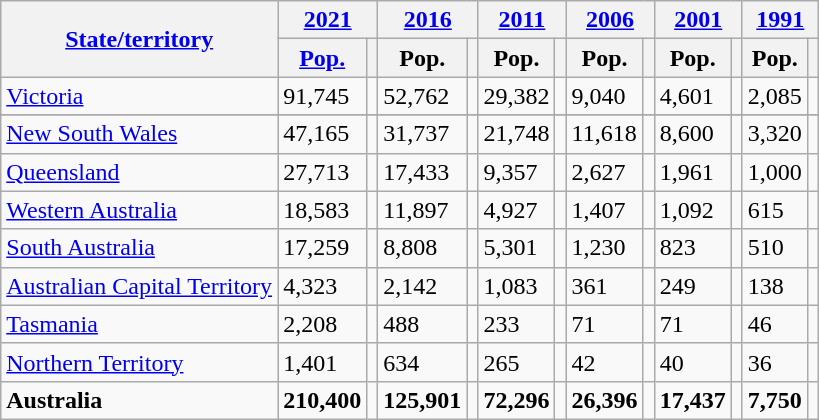<table class="wikitable collapsible sortable">
<tr>
<th rowspan="2"><a href='#'>State/territory</a></th>
<th colspan="2"><a href='#'>2021</a></th>
<th colspan="2"><a href='#'>2016</a></th>
<th colspan="2"><a href='#'>2011</a></th>
<th colspan="2"><a href='#'>2006</a></th>
<th colspan="2"><a href='#'>2001</a></th>
<th colspan="2"><a href='#'>1991</a></th>
</tr>
<tr>
<th><a href='#'>Pop.</a></th>
<th></th>
<th>Pop.</th>
<th></th>
<th>Pop.</th>
<th></th>
<th>Pop.</th>
<th></th>
<th>Pop.</th>
<th></th>
<th>Pop.</th>
<th></th>
</tr>
<tr>
<td> <a href='#'>Victoria</a></td>
<td>91,745</td>
<td></td>
<td>52,762</td>
<td></td>
<td>29,382</td>
<td></td>
<td>9,040</td>
<td></td>
<td>4,601</td>
<td></td>
<td>2,085</td>
<td></td>
</tr>
<tr>
</tr>
<tr>
<td> <a href='#'>New South Wales</a></td>
<td>47,165</td>
<td></td>
<td>31,737</td>
<td></td>
<td>21,748</td>
<td></td>
<td>11,618</td>
<td></td>
<td>8,600</td>
<td></td>
<td>3,320</td>
<td></td>
</tr>
<tr>
<td> <a href='#'>Queensland</a></td>
<td>27,713</td>
<td></td>
<td>17,433</td>
<td></td>
<td>9,357</td>
<td></td>
<td>2,627</td>
<td></td>
<td>1,961</td>
<td></td>
<td>1,000</td>
<td></td>
</tr>
<tr>
<td> <a href='#'>Western Australia</a></td>
<td>18,583</td>
<td></td>
<td>11,897</td>
<td></td>
<td>4,927</td>
<td></td>
<td>1,407</td>
<td></td>
<td>1,092</td>
<td></td>
<td>615</td>
<td></td>
</tr>
<tr>
<td> <a href='#'>South Australia</a></td>
<td>17,259</td>
<td></td>
<td>8,808</td>
<td></td>
<td>5,301</td>
<td></td>
<td>1,230</td>
<td></td>
<td>823</td>
<td></td>
<td>510</td>
<td></td>
</tr>
<tr>
<td> <a href='#'>Australian Capital Territory</a></td>
<td>4,323</td>
<td></td>
<td>2,142</td>
<td></td>
<td>1,083</td>
<td></td>
<td>361</td>
<td></td>
<td>249</td>
<td></td>
<td>138</td>
<td></td>
</tr>
<tr>
<td> <a href='#'>Tasmania</a></td>
<td>2,208</td>
<td></td>
<td>488</td>
<td></td>
<td>233</td>
<td></td>
<td>71</td>
<td></td>
<td>71</td>
<td></td>
<td>46</td>
<td></td>
</tr>
<tr>
<td> <a href='#'>Northern Territory</a></td>
<td>1,401</td>
<td></td>
<td>634</td>
<td></td>
<td>265</td>
<td></td>
<td>42</td>
<td></td>
<td>40</td>
<td></td>
<td>36</td>
<td></td>
</tr>
<tr>
<td> <strong>Australia</strong></td>
<td><strong>210,400</strong></td>
<td><strong></strong></td>
<td><strong>125,901</strong></td>
<td><strong></strong></td>
<td><strong>72,296</strong></td>
<td><strong></strong></td>
<td><strong>26,396</strong></td>
<td><strong></strong></td>
<td><strong>17,437</strong></td>
<td><strong></strong></td>
<td><strong>7,750</strong></td>
<td><strong></strong></td>
</tr>
</table>
